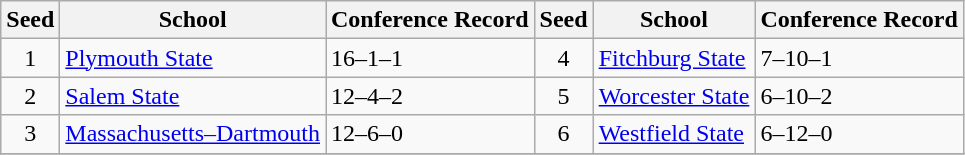<table class="wikitable">
<tr>
<th>Seed</th>
<th>School</th>
<th>Conference Record</th>
<th>Seed</th>
<th>School</th>
<th>Conference Record</th>
</tr>
<tr>
<td align=center>1</td>
<td><a href='#'>Plymouth State</a></td>
<td>16–1–1</td>
<td align=center>4</td>
<td><a href='#'>Fitchburg State</a></td>
<td>7–10–1</td>
</tr>
<tr>
<td align=center>2</td>
<td><a href='#'>Salem State</a></td>
<td>12–4–2</td>
<td align=center>5</td>
<td><a href='#'>Worcester State</a></td>
<td>6–10–2</td>
</tr>
<tr>
<td align=center>3</td>
<td><a href='#'>Massachusetts–Dartmouth</a></td>
<td>12–6–0</td>
<td align=center>6</td>
<td><a href='#'>Westfield State</a></td>
<td>6–12–0</td>
</tr>
<tr>
</tr>
</table>
